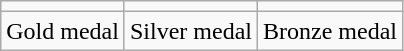<table class="wikitable" style="text-align: center;">
<tr>
<td></td>
<td></td>
<td></td>
</tr>
<tr>
<td>Gold medal</td>
<td>Silver medal</td>
<td>Bronze medal</td>
</tr>
</table>
